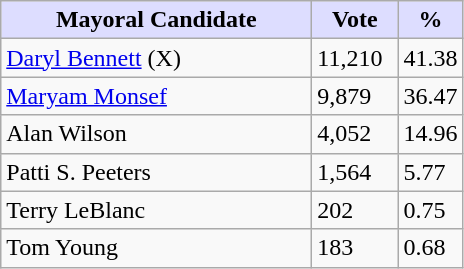<table class="wikitable">
<tr>
<th style="background:#ddf; width:200px;">Mayoral Candidate</th>
<th style="background:#ddf; width:50px;">Vote</th>
<th style="background:#ddf; width:30px;">%</th>
</tr>
<tr>
<td><a href='#'>Daryl Bennett</a> (X)</td>
<td>11,210</td>
<td>41.38</td>
</tr>
<tr>
<td><a href='#'>Maryam Monsef</a></td>
<td>9,879</td>
<td>36.47</td>
</tr>
<tr>
<td>Alan Wilson</td>
<td>4,052</td>
<td>14.96</td>
</tr>
<tr>
<td>Patti S. Peeters</td>
<td>1,564</td>
<td>5.77</td>
</tr>
<tr>
<td>Terry LeBlanc</td>
<td>202</td>
<td>0.75</td>
</tr>
<tr>
<td>Tom Young</td>
<td>183</td>
<td>0.68</td>
</tr>
</table>
